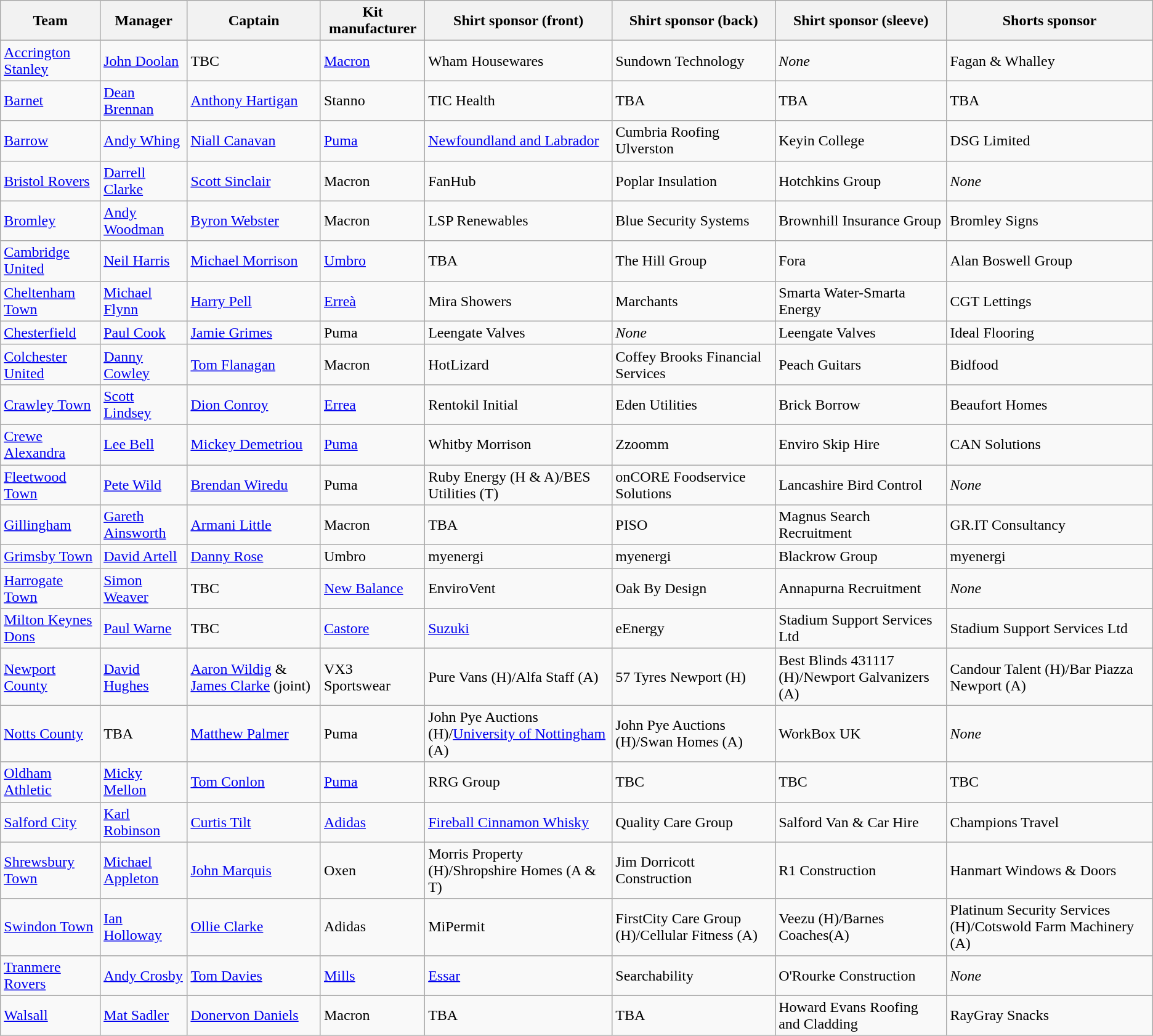<table class="wikitable sortable" style="text-align: left;">
<tr>
<th>Team</th>
<th>Manager</th>
<th>Captain</th>
<th>Kit manufacturer</th>
<th>Shirt sponsor (front)</th>
<th>Shirt sponsor (back)</th>
<th>Shirt sponsor (sleeve)</th>
<th>Shorts sponsor</th>
</tr>
<tr>
<td><a href='#'>Accrington Stanley</a></td>
<td> <a href='#'>John Doolan</a></td>
<td>TBC</td>
<td> <a href='#'>Macron</a></td>
<td>Wham Housewares</td>
<td>Sundown Technology</td>
<td><em>None</em></td>
<td>Fagan & Whalley</td>
</tr>
<tr>
<td><a href='#'>Barnet</a></td>
<td> <a href='#'>Dean Brennan</a></td>
<td> <a href='#'>Anthony Hartigan</a></td>
<td> Stanno</td>
<td>TIC Health</td>
<td>TBA</td>
<td>TBA</td>
<td>TBA</td>
</tr>
<tr>
<td><a href='#'>Barrow</a></td>
<td> <a href='#'>Andy Whing</a></td>
<td> <a href='#'>Niall Canavan</a></td>
<td> <a href='#'>Puma</a></td>
<td><a href='#'>Newfoundland and Labrador</a></td>
<td>Cumbria Roofing Ulverston</td>
<td>Keyin College</td>
<td>DSG Limited</td>
</tr>
<tr>
<td><a href='#'>Bristol Rovers</a></td>
<td> <a href='#'>Darrell Clarke</a></td>
<td> <a href='#'>Scott Sinclair</a></td>
<td> Macron</td>
<td>FanHub</td>
<td>Poplar Insulation</td>
<td>Hotchkins Group</td>
<td><em>None</em></td>
</tr>
<tr>
<td><a href='#'>Bromley</a></td>
<td> <a href='#'>Andy Woodman</a></td>
<td> <a href='#'>Byron Webster</a></td>
<td> Macron</td>
<td>LSP Renewables</td>
<td>Blue Security Systems</td>
<td>Brownhill Insurance Group</td>
<td>Bromley Signs</td>
</tr>
<tr>
<td><a href='#'>Cambridge United</a></td>
<td> <a href='#'>Neil Harris</a></td>
<td> <a href='#'>Michael Morrison</a></td>
<td> <a href='#'>Umbro</a></td>
<td>TBA</td>
<td>The Hill Group</td>
<td>Fora</td>
<td>Alan Boswell Group</td>
</tr>
<tr>
<td><a href='#'>Cheltenham Town</a></td>
<td> <a href='#'>Michael Flynn</a></td>
<td> <a href='#'>Harry Pell</a></td>
<td> <a href='#'>Erreà</a></td>
<td>Mira Showers</td>
<td>Marchants</td>
<td>Smarta Water-Smarta Energy</td>
<td>CGT Lettings</td>
</tr>
<tr>
<td><a href='#'>Chesterfield</a></td>
<td> <a href='#'>Paul Cook</a></td>
<td> <a href='#'>Jamie Grimes</a></td>
<td> Puma</td>
<td>Leengate Valves</td>
<td><em>None</em></td>
<td>Leengate Valves</td>
<td>Ideal Flooring</td>
</tr>
<tr>
<td><a href='#'>Colchester United</a></td>
<td> <a href='#'>Danny Cowley</a></td>
<td> <a href='#'>Tom Flanagan</a></td>
<td> Macron</td>
<td>HotLizard</td>
<td>Coffey Brooks Financial Services</td>
<td>Peach Guitars</td>
<td>Bidfood</td>
</tr>
<tr>
<td><a href='#'>Crawley Town</a></td>
<td> <a href='#'>Scott Lindsey</a></td>
<td> <a href='#'>Dion Conroy</a></td>
<td> <a href='#'>Errea</a></td>
<td>Rentokil Initial</td>
<td>Eden Utilities</td>
<td>Brick Borrow</td>
<td>Beaufort Homes</td>
</tr>
<tr>
<td><a href='#'>Crewe Alexandra</a></td>
<td> <a href='#'>Lee Bell</a></td>
<td> <a href='#'>Mickey Demetriou</a></td>
<td> <a href='#'>Puma</a></td>
<td>Whitby Morrison</td>
<td>Zzoomm</td>
<td>Enviro Skip Hire</td>
<td>CAN Solutions</td>
</tr>
<tr>
<td><a href='#'>Fleetwood Town</a></td>
<td> <a href='#'>Pete Wild</a></td>
<td> <a href='#'>Brendan Wiredu</a></td>
<td> Puma</td>
<td>Ruby Energy (H & A)/BES Utilities (T)</td>
<td>onCORE Foodservice Solutions</td>
<td>Lancashire Bird Control</td>
<td><em>None</em></td>
</tr>
<tr>
<td><a href='#'>Gillingham</a></td>
<td> <a href='#'>Gareth Ainsworth</a></td>
<td> <a href='#'>Armani Little</a></td>
<td> Macron</td>
<td>TBA</td>
<td>PISO</td>
<td>Magnus Search Recruitment</td>
<td>GR.IT Consultancy</td>
</tr>
<tr>
<td><a href='#'>Grimsby Town</a></td>
<td> <a href='#'>David Artell</a></td>
<td> <a href='#'>Danny Rose</a></td>
<td> Umbro</td>
<td>myenergi</td>
<td>myenergi</td>
<td>Blackrow Group</td>
<td>myenergi</td>
</tr>
<tr>
<td><a href='#'>Harrogate Town</a></td>
<td> <a href='#'>Simon Weaver</a></td>
<td>TBC</td>
<td> <a href='#'>New Balance</a></td>
<td>EnviroVent</td>
<td>Oak By Design</td>
<td>Annapurna Recruitment</td>
<td><em>None</em></td>
</tr>
<tr>
<td><a href='#'>Milton Keynes Dons</a></td>
<td> <a href='#'>Paul Warne</a></td>
<td>TBC</td>
<td> <a href='#'>Castore</a></td>
<td><a href='#'>Suzuki</a></td>
<td>eEnergy</td>
<td>Stadium Support Services Ltd</td>
<td>Stadium Support Services Ltd</td>
</tr>
<tr>
<td><a href='#'>Newport County</a></td>
<td> <a href='#'>David Hughes</a></td>
<td> <a href='#'>Aaron Wildig</a> &  <a href='#'>James Clarke</a> (joint)</td>
<td> VX3 Sportswear</td>
<td>Pure Vans (H)/Alfa Staff (A)</td>
<td>57 Tyres Newport (H)</td>
<td>Best Blinds 431117 (H)/Newport Galvanizers (A)</td>
<td>Candour Talent (H)/Bar Piazza Newport (A)</td>
</tr>
<tr>
<td><a href='#'>Notts County</a></td>
<td>TBA</td>
<td> <a href='#'>Matthew Palmer</a></td>
<td> Puma</td>
<td>John Pye Auctions (H)/<a href='#'>University of Nottingham</a> (A)</td>
<td>John Pye Auctions (H)/Swan Homes (A)</td>
<td>WorkBox UK</td>
<td><em>None</em></td>
</tr>
<tr>
<td><a href='#'>Oldham Athletic</a></td>
<td> <a href='#'>Micky Mellon</a></td>
<td> <a href='#'>Tom Conlon</a></td>
<td> <a href='#'>Puma</a></td>
<td>RRG Group</td>
<td>TBC</td>
<td>TBC</td>
<td>TBC</td>
</tr>
<tr>
<td><a href='#'>Salford City</a></td>
<td> <a href='#'>Karl Robinson</a></td>
<td> <a href='#'>Curtis Tilt</a></td>
<td> <a href='#'>Adidas</a></td>
<td><a href='#'>Fireball Cinnamon Whisky</a></td>
<td>Quality Care Group</td>
<td>Salford Van & Car Hire</td>
<td>Champions Travel</td>
</tr>
<tr>
<td><a href='#'>Shrewsbury Town</a></td>
<td> <a href='#'>Michael Appleton</a></td>
<td> <a href='#'>John Marquis</a></td>
<td> Oxen</td>
<td>Morris Property (H)/Shropshire Homes (A & T)</td>
<td>Jim Dorricott Construction</td>
<td>R1 Construction</td>
<td>Hanmart Windows & Doors</td>
</tr>
<tr>
<td><a href='#'>Swindon Town</a></td>
<td> <a href='#'>Ian Holloway</a></td>
<td> <a href='#'>Ollie Clarke</a></td>
<td> Adidas</td>
<td>MiPermit</td>
<td>FirstCity Care Group (H)/Cellular Fitness (A)</td>
<td>Veezu (H)/Barnes Coaches(A)</td>
<td>Platinum Security Services (H)/Cotswold Farm Machinery (A)</td>
</tr>
<tr>
<td><a href='#'>Tranmere Rovers</a></td>
<td> <a href='#'>Andy Crosby</a></td>
<td> <a href='#'>Tom Davies</a></td>
<td> <a href='#'>Mills</a></td>
<td><a href='#'>Essar</a></td>
<td>Searchability</td>
<td>O'Rourke Construction</td>
<td><em>None</em></td>
</tr>
<tr>
<td><a href='#'>Walsall</a></td>
<td> <a href='#'>Mat Sadler</a></td>
<td> <a href='#'>Donervon Daniels</a></td>
<td> Macron</td>
<td>TBA</td>
<td>TBA</td>
<td>Howard Evans Roofing and Cladding</td>
<td>RayGray Snacks</td>
</tr>
</table>
